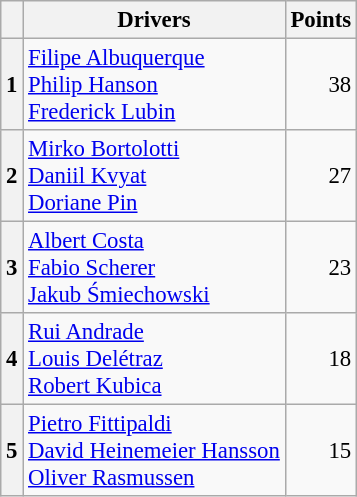<table class="wikitable" style="font-size:95%;">
<tr>
<th scope="col"></th>
<th scope="col">Drivers</th>
<th scope="col">Points</th>
</tr>
<tr>
<th align="left">1</th>
<td> <a href='#'>Filipe Albuquerque</a><br> <a href='#'>Philip Hanson</a><br> <a href='#'>Frederick Lubin</a></td>
<td align="right">38</td>
</tr>
<tr>
<th align="left">2</th>
<td> <a href='#'>Mirko Bortolotti</a><br> <a href='#'>Daniil Kvyat</a><br> <a href='#'>Doriane Pin</a></td>
<td align="right">27</td>
</tr>
<tr>
<th align="left">3</th>
<td> <a href='#'>Albert Costa</a><br> <a href='#'>Fabio Scherer</a><br> <a href='#'>Jakub Śmiechowski</a></td>
<td align="right">23</td>
</tr>
<tr>
<th align="left">4</th>
<td> <a href='#'>Rui Andrade</a><br> <a href='#'>Louis Delétraz</a><br> <a href='#'>Robert Kubica</a></td>
<td align="right">18</td>
</tr>
<tr>
<th align="left">5</th>
<td> <a href='#'>Pietro Fittipaldi</a><br> <a href='#'>David Heinemeier Hansson</a><br> <a href='#'>Oliver Rasmussen</a></td>
<td align="right">15</td>
</tr>
</table>
